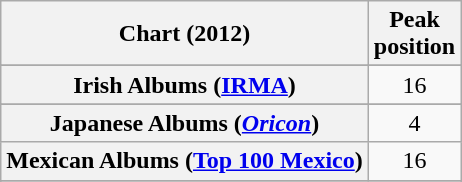<table class="wikitable sortable plainrowheaders" style="text-align:center;">
<tr>
<th>Chart (2012)</th>
<th>Peak<br>position</th>
</tr>
<tr>
</tr>
<tr>
</tr>
<tr>
</tr>
<tr>
</tr>
<tr>
</tr>
<tr>
</tr>
<tr>
</tr>
<tr>
</tr>
<tr>
</tr>
<tr>
<th scope="row">Irish Albums (<a href='#'>IRMA</a>)</th>
<td>16</td>
</tr>
<tr>
</tr>
<tr>
<th scope="row">Japanese Albums (<em><a href='#'>Oricon</a></em>)</th>
<td>4</td>
</tr>
<tr>
<th scope="row">Mexican Albums (<a href='#'>Top 100 Mexico</a>)</th>
<td>16</td>
</tr>
<tr>
</tr>
<tr>
</tr>
<tr>
</tr>
<tr>
</tr>
<tr>
</tr>
<tr>
</tr>
</table>
